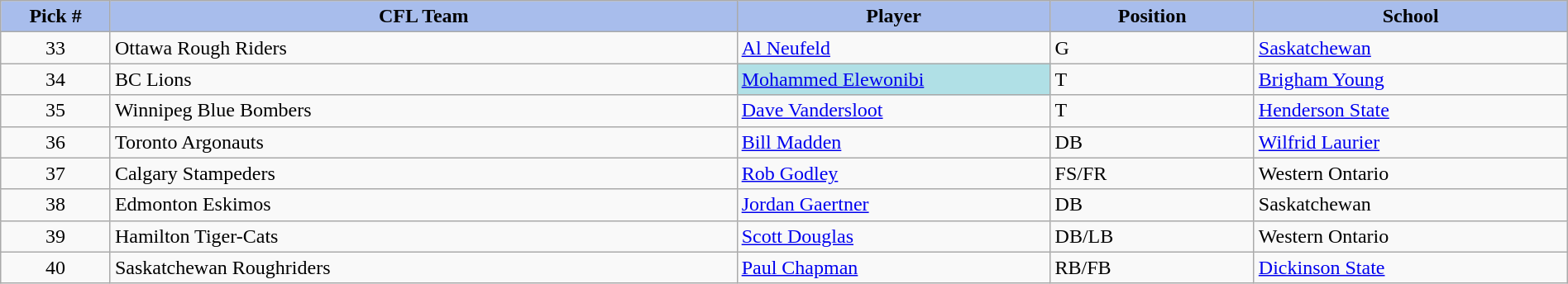<table class="wikitable" style="width: 100%">
<tr>
<th style="background:#a8bdec; width:7%;">Pick #</th>
<th style="width:40%; background:#a8bdec;">CFL Team</th>
<th style="width:20%; background:#a8bdec;">Player</th>
<th style="width:13%; background:#a8bdec;">Position</th>
<th style="width:20%; background:#a8bdec;">School</th>
</tr>
<tr>
<td align=center>33</td>
<td>Ottawa Rough Riders</td>
<td><a href='#'>Al Neufeld</a></td>
<td>G</td>
<td><a href='#'>Saskatchewan</a></td>
</tr>
<tr>
<td align=center>34</td>
<td>BC Lions</td>
<td bgcolor="#B0E0E6"><a href='#'>Mohammed Elewonibi</a></td>
<td>T</td>
<td><a href='#'>Brigham Young</a></td>
</tr>
<tr>
<td align=center>35</td>
<td>Winnipeg Blue Bombers</td>
<td><a href='#'>Dave Vandersloot</a></td>
<td>T</td>
<td><a href='#'>Henderson State</a></td>
</tr>
<tr>
<td align=center>36</td>
<td>Toronto Argonauts</td>
<td><a href='#'>Bill Madden</a></td>
<td>DB</td>
<td><a href='#'>Wilfrid Laurier</a></td>
</tr>
<tr>
<td align=center>37</td>
<td>Calgary Stampeders</td>
<td><a href='#'>Rob Godley</a></td>
<td>FS/FR</td>
<td>Western Ontario</td>
</tr>
<tr>
<td align=center>38</td>
<td>Edmonton Eskimos</td>
<td><a href='#'>Jordan Gaertner</a></td>
<td>DB</td>
<td>Saskatchewan</td>
</tr>
<tr>
<td align=center>39</td>
<td>Hamilton Tiger-Cats</td>
<td><a href='#'>Scott Douglas</a></td>
<td>DB/LB</td>
<td>Western Ontario</td>
</tr>
<tr>
<td align=center>40</td>
<td>Saskatchewan Roughriders</td>
<td><a href='#'>Paul Chapman</a></td>
<td>RB/FB</td>
<td><a href='#'>Dickinson State</a></td>
</tr>
</table>
